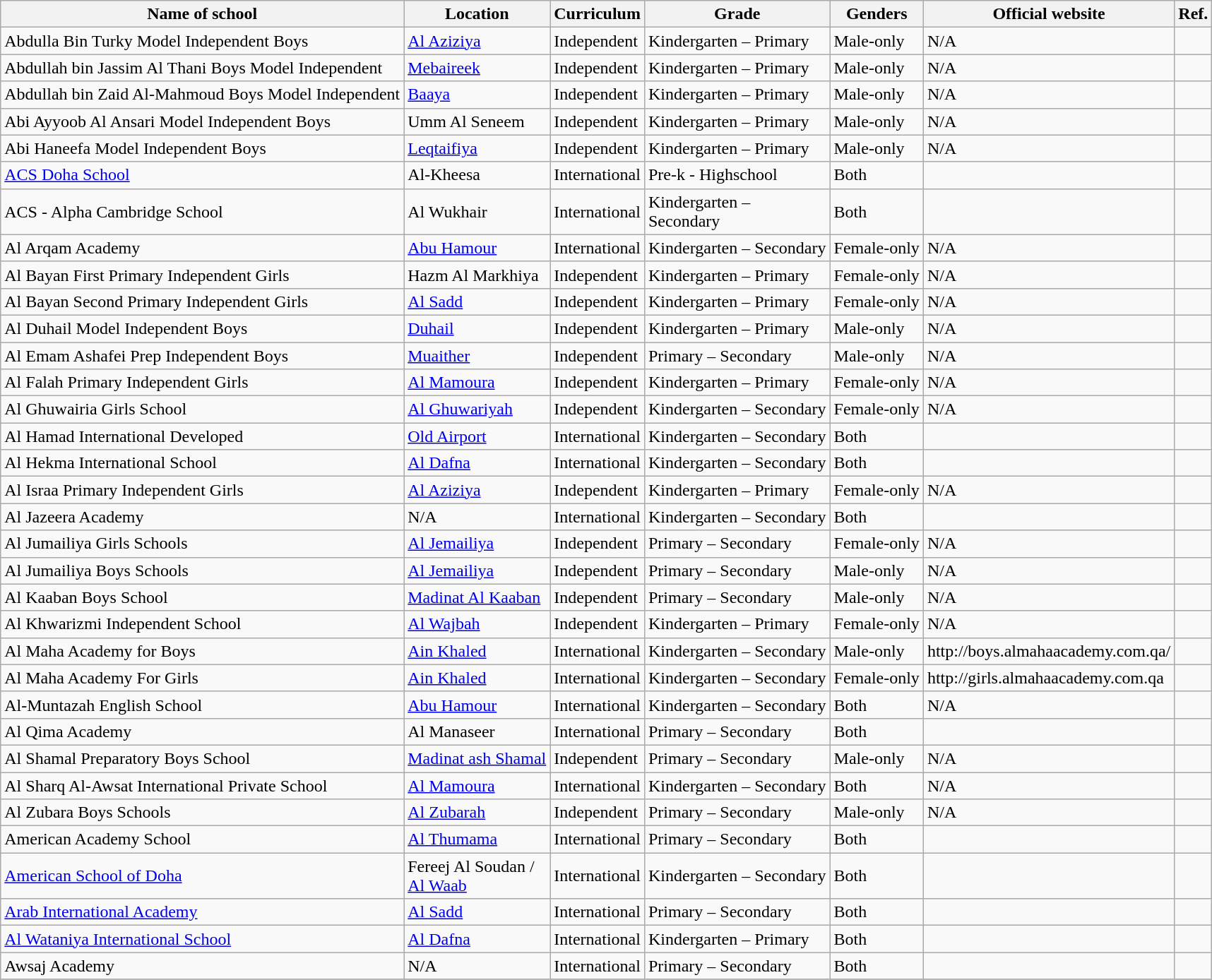<table class="wikitable">
<tr>
<th>Name of school</th>
<th>Location</th>
<th>Curriculum</th>
<th>Grade</th>
<th>Genders</th>
<th>Official website</th>
<th>Ref.</th>
</tr>
<tr>
<td>Abdulla Bin Turky Model Independent Boys</td>
<td><a href='#'>Al Aziziya</a></td>
<td>Independent</td>
<td>Kindergarten – Primary</td>
<td>Male-only</td>
<td>N/A</td>
<td></td>
</tr>
<tr>
<td>Abdullah bin Jassim Al Thani Boys Model Independent</td>
<td><a href='#'>Mebaireek</a></td>
<td>Independent</td>
<td>Kindergarten – Primary</td>
<td>Male-only</td>
<td>N/A</td>
<td></td>
</tr>
<tr>
<td>Abdullah bin Zaid Al-Mahmoud Boys Model Independent</td>
<td><a href='#'>Baaya</a></td>
<td>Independent</td>
<td>Kindergarten – Primary</td>
<td>Male-only</td>
<td>N/A</td>
<td></td>
</tr>
<tr>
<td>Abi Ayyoob Al Ansari Model Independent Boys</td>
<td>Umm Al Seneem</td>
<td>Independent</td>
<td>Kindergarten – Primary</td>
<td>Male-only</td>
<td>N/A</td>
<td></td>
</tr>
<tr>
<td>Abi Haneefa Model Independent Boys</td>
<td><a href='#'>Leqtaifiya</a></td>
<td>Independent</td>
<td>Kindergarten – Primary</td>
<td>Male-only</td>
<td>N/A</td>
<td></td>
</tr>
<tr>
<td><a href='#'>ACS Doha School</a></td>
<td>Al-Kheesa</td>
<td>International</td>
<td>Pre-k - Highschool</td>
<td>Both</td>
<td></td>
<td></td>
</tr>
<tr>
<td>ACS - Alpha Cambridge School</td>
<td>Al Wukhair</td>
<td>International</td>
<td>Kindergarten –<br>Secondary</td>
<td>Both</td>
<td></td>
<td></td>
</tr>
<tr>
<td>Al Arqam Academy</td>
<td><a href='#'>Abu Hamour</a></td>
<td>International</td>
<td>Kindergarten – Secondary</td>
<td>Female-only</td>
<td>N/A</td>
<td></td>
</tr>
<tr>
<td>Al Bayan First Primary Independent Girls</td>
<td>Hazm Al Markhiya</td>
<td>Independent</td>
<td>Kindergarten – Primary</td>
<td>Female-only</td>
<td>N/A</td>
<td></td>
</tr>
<tr>
<td>Al Bayan Second Primary Independent Girls</td>
<td><a href='#'>Al Sadd</a></td>
<td>Independent</td>
<td>Kindergarten – Primary</td>
<td>Female-only</td>
<td>N/A</td>
<td></td>
</tr>
<tr>
<td>Al Duhail Model Independent Boys</td>
<td><a href='#'>Duhail</a></td>
<td>Independent</td>
<td>Kindergarten – Primary</td>
<td>Male-only</td>
<td>N/A</td>
<td></td>
</tr>
<tr>
<td>Al Emam Ashafei Prep Independent Boys</td>
<td><a href='#'>Muaither</a></td>
<td>Independent</td>
<td>Primary – Secondary</td>
<td>Male-only</td>
<td>N/A</td>
<td></td>
</tr>
<tr>
<td>Al Falah Primary Independent Girls</td>
<td><a href='#'>Al Mamoura</a></td>
<td>Independent</td>
<td>Kindergarten – Primary</td>
<td>Female-only</td>
<td>N/A</td>
<td></td>
</tr>
<tr>
<td>Al Ghuwairia Girls School</td>
<td><a href='#'>Al Ghuwariyah</a></td>
<td>Independent</td>
<td>Kindergarten – Secondary</td>
<td>Female-only</td>
<td>N/A</td>
<td></td>
</tr>
<tr>
<td>Al Hamad International Developed</td>
<td><a href='#'>Old Airport</a></td>
<td>International</td>
<td>Kindergarten – Secondary</td>
<td>Both</td>
<td></td>
<td></td>
</tr>
<tr>
<td>Al Hekma International School</td>
<td><a href='#'>Al Dafna</a></td>
<td>International</td>
<td>Kindergarten – Secondary</td>
<td>Both</td>
<td></td>
<td></td>
</tr>
<tr>
<td>Al Israa Primary Independent Girls</td>
<td><a href='#'>Al Aziziya</a></td>
<td>Independent</td>
<td>Kindergarten – Primary</td>
<td>Female-only</td>
<td>N/A</td>
<td></td>
</tr>
<tr>
<td>Al Jazeera Academy</td>
<td>N/A</td>
<td>International</td>
<td>Kindergarten – Secondary</td>
<td>Both</td>
<td></td>
<td></td>
</tr>
<tr>
<td>Al Jumailiya Girls Schools</td>
<td><a href='#'>Al Jemailiya</a></td>
<td>Independent</td>
<td>Primary – Secondary</td>
<td>Female-only</td>
<td>N/A</td>
<td></td>
</tr>
<tr>
<td>Al Jumailiya Boys Schools</td>
<td><a href='#'>Al Jemailiya</a></td>
<td>Independent</td>
<td>Primary – Secondary</td>
<td>Male-only</td>
<td>N/A</td>
<td></td>
</tr>
<tr>
<td>Al Kaaban Boys School</td>
<td><a href='#'>Madinat Al Kaaban</a></td>
<td>Independent</td>
<td>Primary – Secondary</td>
<td>Male-only</td>
<td>N/A</td>
<td></td>
</tr>
<tr>
<td>Al Khwarizmi Independent School</td>
<td><a href='#'>Al Wajbah</a></td>
<td>Independent</td>
<td>Kindergarten – Primary</td>
<td>Female-only</td>
<td>N/A</td>
<td></td>
</tr>
<tr>
<td>Al Maha Academy for Boys</td>
<td><a href='#'>Ain Khaled</a></td>
<td>International</td>
<td>Kindergarten – Secondary</td>
<td>Male-only</td>
<td>http://boys.almahaacademy.com.qa/</td>
<td></td>
</tr>
<tr>
<td>Al Maha Academy For Girls</td>
<td><a href='#'>Ain Khaled</a></td>
<td>International</td>
<td>Kindergarten – Secondary</td>
<td>Female-only</td>
<td>http://girls.almahaacademy.com.qa</td>
<td></td>
</tr>
<tr>
<td>Al-Muntazah English School</td>
<td><a href='#'>Abu Hamour</a></td>
<td>International</td>
<td>Kindergarten – Secondary</td>
<td>Both</td>
<td>N/A</td>
<td></td>
</tr>
<tr>
<td>Al Qima Academy</td>
<td>Al Manaseer</td>
<td>International</td>
<td>Primary – Secondary</td>
<td>Both</td>
<td></td>
<td></td>
</tr>
<tr>
<td>Al Shamal Preparatory Boys School</td>
<td><a href='#'>Madinat ash Shamal</a></td>
<td>Independent</td>
<td>Primary – Secondary</td>
<td>Male-only</td>
<td>N/A</td>
<td></td>
</tr>
<tr>
<td>Al Sharq Al-Awsat International Private School</td>
<td><a href='#'>Al Mamoura</a></td>
<td>International</td>
<td>Kindergarten – Secondary</td>
<td>Both</td>
<td>N/A</td>
<td></td>
</tr>
<tr>
<td>Al Zubara Boys Schools</td>
<td><a href='#'>Al Zubarah</a></td>
<td>Independent</td>
<td>Primary – Secondary</td>
<td>Male-only</td>
<td>N/A</td>
<td></td>
</tr>
<tr>
<td>American Academy School</td>
<td><a href='#'>Al Thumama</a></td>
<td>International</td>
<td>Primary – Secondary</td>
<td>Both</td>
<td></td>
<td></td>
</tr>
<tr>
<td><a href='#'>American School of Doha</a></td>
<td>Fereej Al Soudan / <br> <a href='#'>Al Waab</a></td>
<td>International</td>
<td>Kindergarten – Secondary</td>
<td>Both</td>
<td></td>
<td></td>
</tr>
<tr>
<td><a href='#'>Arab International Academy</a></td>
<td><a href='#'>Al Sadd</a></td>
<td>International</td>
<td>Primary – Secondary</td>
<td>Both</td>
<td></td>
<td></td>
</tr>
<tr>
<td><a href='#'>Al Wataniya International School</a></td>
<td><a href='#'>Al Dafna</a></td>
<td>International</td>
<td>Kindergarten – Primary</td>
<td>Both</td>
<td></td>
<td></td>
</tr>
<tr>
<td>Awsaj Academy</td>
<td>N/A</td>
<td>International</td>
<td>Primary – Secondary</td>
<td>Both</td>
<td></td>
<td></td>
</tr>
<tr>
</tr>
</table>
